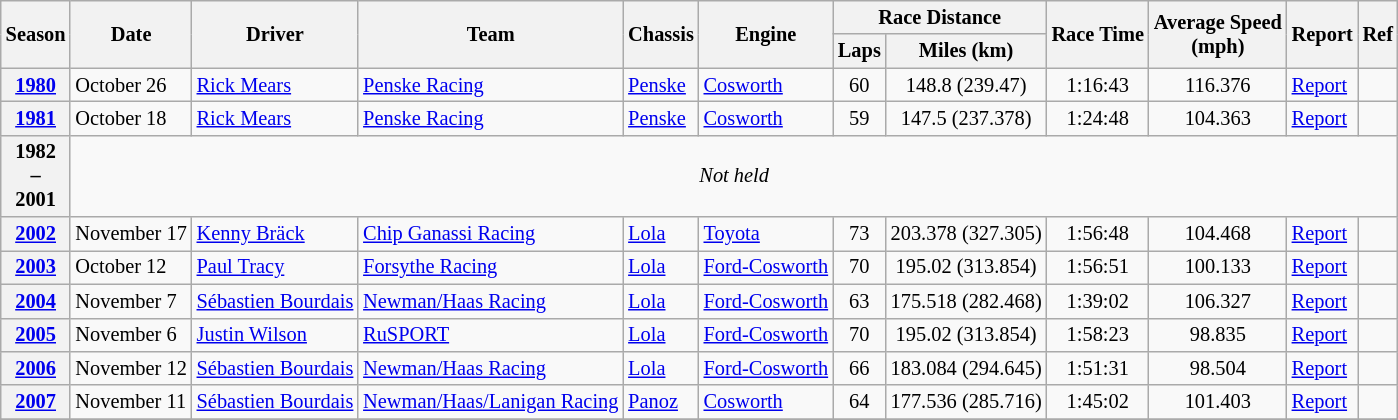<table class="wikitable" style="font-size: 85%;">
<tr>
<th rowspan="2">Season</th>
<th rowspan="2">Date</th>
<th rowspan="2">Driver</th>
<th rowspan="2">Team</th>
<th rowspan="2">Chassis</th>
<th rowspan="2">Engine</th>
<th colspan="2">Race Distance</th>
<th rowspan="2">Race Time</th>
<th rowspan="2">Average Speed<br>(mph)</th>
<th rowspan="2">Report</th>
<th rowspan="2">Ref</th>
</tr>
<tr>
<th>Laps</th>
<th>Miles (km)</th>
</tr>
<tr>
<th><a href='#'>1980</a></th>
<td>October 26</td>
<td> <a href='#'>Rick Mears</a></td>
<td><a href='#'>Penske Racing</a></td>
<td><a href='#'>Penske</a></td>
<td><a href='#'>Cosworth</a></td>
<td align="center">60</td>
<td align="center">148.8 (239.47)</td>
<td align="center">1:16:43</td>
<td align="center">116.376</td>
<td><a href='#'>Report</a></td>
<td align="center"></td>
</tr>
<tr>
<th><a href='#'>1981</a></th>
<td>October 18</td>
<td> <a href='#'>Rick Mears</a></td>
<td><a href='#'>Penske Racing</a></td>
<td><a href='#'>Penske</a></td>
<td><a href='#'>Cosworth</a></td>
<td align="center">59</td>
<td align="center">147.5 (237.378)</td>
<td align="center">1:24:48</td>
<td align="center">104.363</td>
<td><a href='#'>Report</a></td>
<td align="center"></td>
</tr>
<tr>
<th>1982<br>–<br>2001</th>
<td colspan=11 align=center><em>Not held</em></td>
</tr>
<tr>
<th><a href='#'>2002</a></th>
<td>November 17</td>
<td> <a href='#'>Kenny Bräck</a></td>
<td><a href='#'>Chip Ganassi Racing</a></td>
<td><a href='#'>Lola</a></td>
<td><a href='#'>Toyota</a></td>
<td align="center">73</td>
<td align="center">203.378 (327.305)</td>
<td align="center">1:56:48</td>
<td align="center">104.468</td>
<td><a href='#'>Report</a></td>
<td align="center"></td>
</tr>
<tr>
<th><a href='#'>2003</a></th>
<td>October 12</td>
<td> <a href='#'>Paul Tracy</a></td>
<td><a href='#'>Forsythe Racing</a></td>
<td><a href='#'>Lola</a></td>
<td><a href='#'>Ford-Cosworth</a></td>
<td align="center">70</td>
<td align="center">195.02 (313.854)</td>
<td align="center">1:56:51</td>
<td align="center">100.133</td>
<td><a href='#'>Report</a></td>
<td align="center"></td>
</tr>
<tr>
<th><a href='#'>2004</a></th>
<td>November 7</td>
<td> <a href='#'>Sébastien Bourdais</a></td>
<td><a href='#'>Newman/Haas Racing</a></td>
<td><a href='#'>Lola</a></td>
<td><a href='#'>Ford-Cosworth</a></td>
<td align="center">63</td>
<td align="center">175.518 (282.468)</td>
<td align="center">1:39:02</td>
<td align="center">106.327</td>
<td><a href='#'>Report</a></td>
<td align="center"></td>
</tr>
<tr>
<th><a href='#'>2005</a></th>
<td>November 6</td>
<td> <a href='#'>Justin Wilson</a></td>
<td><a href='#'>RuSPORT</a></td>
<td><a href='#'>Lola</a></td>
<td><a href='#'>Ford-Cosworth</a></td>
<td align="center">70</td>
<td align="center">195.02 (313.854)</td>
<td align="center">1:58:23</td>
<td align="center">98.835</td>
<td><a href='#'>Report</a></td>
<td align="center"></td>
</tr>
<tr>
<th><a href='#'>2006</a></th>
<td>November 12</td>
<td> <a href='#'>Sébastien Bourdais</a></td>
<td><a href='#'>Newman/Haas Racing</a></td>
<td><a href='#'>Lola</a></td>
<td><a href='#'>Ford-Cosworth</a></td>
<td align="center">66</td>
<td align="center">183.084 (294.645)</td>
<td align="center">1:51:31</td>
<td align="center">98.504</td>
<td><a href='#'>Report</a></td>
<td align="center"></td>
</tr>
<tr>
<th><a href='#'>2007</a></th>
<td>November 11</td>
<td> <a href='#'>Sébastien Bourdais</a></td>
<td><a href='#'>Newman/Haas/Lanigan Racing</a></td>
<td><a href='#'>Panoz</a></td>
<td><a href='#'>Cosworth</a></td>
<td align="center">64</td>
<td align="center">177.536 (285.716)</td>
<td align="center">1:45:02</td>
<td align="center">101.403</td>
<td><a href='#'>Report</a></td>
<td align="center"></td>
</tr>
<tr>
</tr>
</table>
